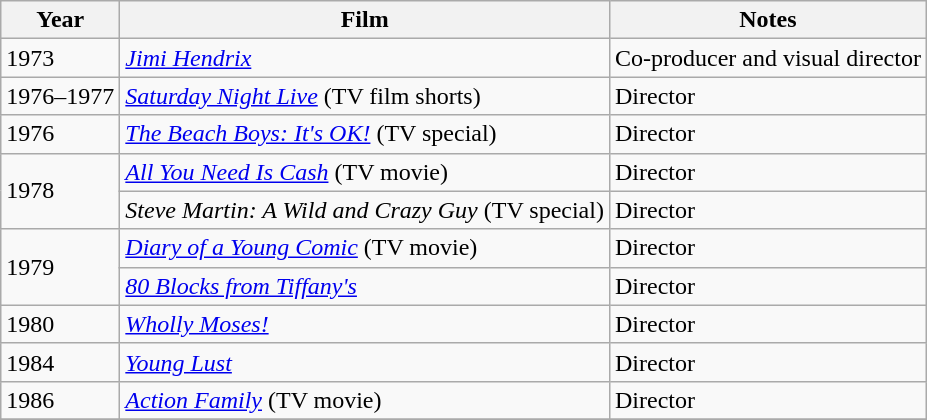<table class="wikitable">
<tr>
<th>Year</th>
<th>Film</th>
<th>Notes</th>
</tr>
<tr>
<td>1973</td>
<td><em><a href='#'>Jimi Hendrix</a></em></td>
<td>Co-producer and visual director</td>
</tr>
<tr>
<td>1976–1977</td>
<td><em><a href='#'>Saturday Night Live</a></em> (TV film shorts)</td>
<td>Director</td>
</tr>
<tr>
<td>1976</td>
<td><em><a href='#'>The Beach Boys: It's OK!</a></em> (TV special)</td>
<td>Director</td>
</tr>
<tr>
<td rowspan="2">1978</td>
<td><em><a href='#'>All You Need Is Cash</a></em> (TV movie)</td>
<td>Director</td>
</tr>
<tr>
<td><em>Steve Martin: A Wild and Crazy Guy</em>  (TV special)</td>
<td>Director</td>
</tr>
<tr>
<td rowspan="2">1979</td>
<td><em><a href='#'>Diary of a Young Comic</a></em> (TV movie)</td>
<td>Director</td>
</tr>
<tr>
<td><em><a href='#'>80 Blocks from Tiffany's</a></em></td>
<td>Director</td>
</tr>
<tr>
<td>1980</td>
<td><em><a href='#'>Wholly Moses!</a></em></td>
<td>Director</td>
</tr>
<tr>
<td>1984</td>
<td><em><a href='#'>Young Lust</a></em></td>
<td>Director</td>
</tr>
<tr>
<td>1986</td>
<td><em><a href='#'>Action Family</a></em> (TV movie)</td>
<td>Director</td>
</tr>
<tr>
</tr>
</table>
